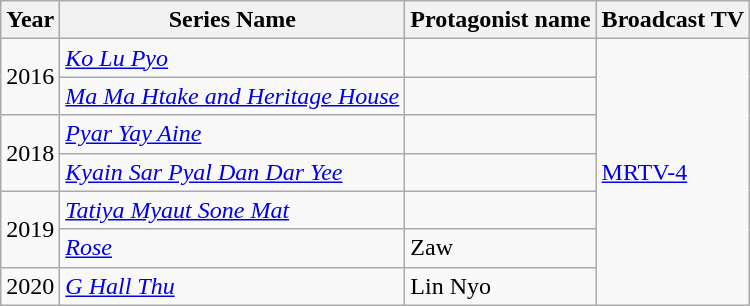<table class="wikitable">
<tr>
<th width=15>Year</th>
<th>Series Name</th>
<th>Protagonist name</th>
<th>Broadcast TV</th>
</tr>
<tr>
<td rowspan="2">2016</td>
<td><em><a href='#'>Ko Lu Pyo</a></em></td>
<td></td>
<td rowspan="7"><a href='#'>MRTV-4</a></td>
</tr>
<tr>
<td><em><a href='#'>Ma Ma Htake and Heritage House</a></em></td>
<td></td>
</tr>
<tr>
<td rowspan="2">2018</td>
<td><em><a href='#'>Pyar Yay Aine</a></em></td>
<td></td>
</tr>
<tr>
<td><em><a href='#'>Kyain Sar Pyal Dan Dar Yee</a></em></td>
<td></td>
</tr>
<tr>
<td rowspan="2">2019</td>
<td><em><a href='#'>Tatiya Myaut Sone Mat</a></em></td>
<td></td>
</tr>
<tr>
<td><em><a href='#'>Rose</a></em></td>
<td>Zaw</td>
</tr>
<tr>
<td rowspan="1">2020</td>
<td><em><a href='#'>G Hall Thu</a></em></td>
<td>Lin Nyo</td>
</tr>
</table>
